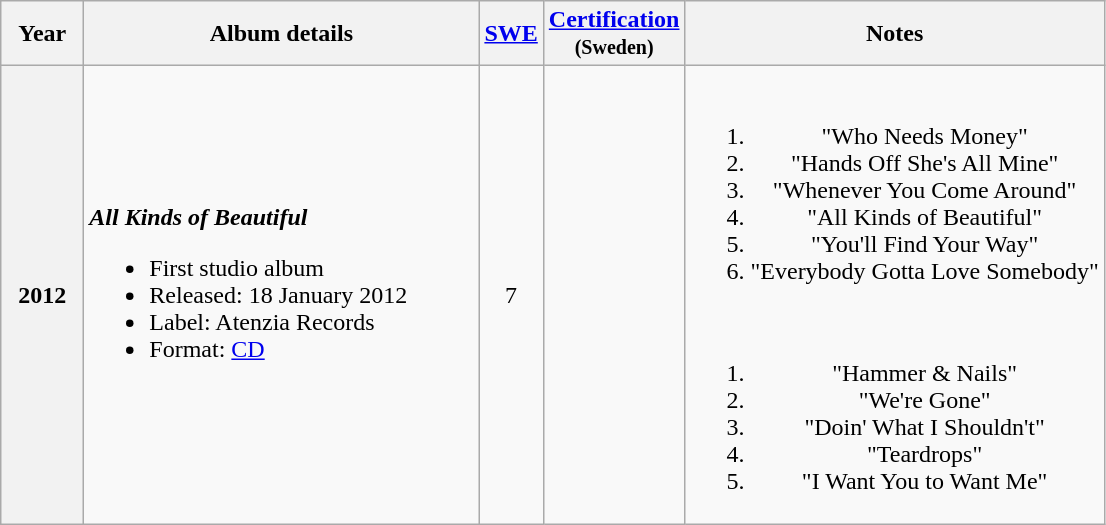<table class="wikitable plainrowheaders" style="text-align:center;" border="1">
<tr>
<th style="width:3em;">Year</th>
<th style="width:16em;">Album details</th>
<th><a href='#'>SWE</a><br></th>
<th><a href='#'>Certification</a><br><small>(Sweden)</small></th>
<th>Notes</th>
</tr>
<tr>
<th scope="row">2012</th>
<td align="left"><strong><em>All Kinds of Beautiful</em></strong><br><ul><li>First studio album</li><li>Released: 18 January 2012</li><li>Label: Atenzia Records</li><li>Format: <a href='#'>CD</a></li></ul></td>
<td>7</td>
<td></td>
<td><br>
<ol><li>"Who Needs Money"</li><li>"Hands Off She's All Mine"</li><li>"Whenever You Come Around"</li><li>"All Kinds of Beautiful"</li><li>"You'll Find Your Way"</li><li>"Everybody Gotta Love Somebody"</li></ol>
<br>
<ol><li>"Hammer & Nails"
<li>"We're Gone"
<li>"Doin' What I Shouldn't"
<li>"Teardrops"
<li>"I Want You to Want Me"</ol>
</td>
</tr>
</table>
